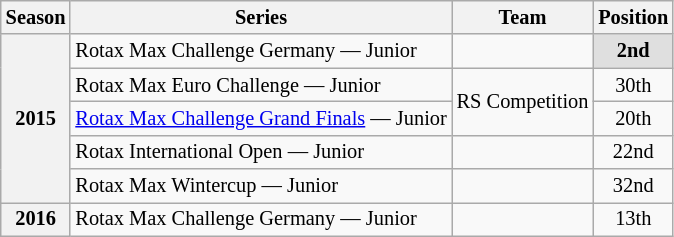<table class="wikitable" style="font-size: 85%; text-align:center">
<tr>
<th>Season</th>
<th>Series</th>
<th>Team</th>
<th>Position</th>
</tr>
<tr>
<th rowspan="5">2015</th>
<td align="left">Rotax Max Challenge Germany — Junior</td>
<td align="left"></td>
<td style="background:#DFDFDF;"><strong>2nd</strong></td>
</tr>
<tr>
<td align="left">Rotax Max Euro Challenge — Junior</td>
<td rowspan="2" align="left">RS Competition</td>
<td>30th</td>
</tr>
<tr>
<td align="left"><a href='#'>Rotax Max Challenge Grand Finals</a> — Junior</td>
<td>20th</td>
</tr>
<tr>
<td align="left">Rotax International Open — Junior</td>
<td align="left"></td>
<td>22nd</td>
</tr>
<tr>
<td align="left">Rotax Max Wintercup — Junior</td>
<td align="left"></td>
<td>32nd</td>
</tr>
<tr>
<th>2016</th>
<td align="left">Rotax Max Challenge Germany — Junior</td>
<td align="left"></td>
<td>13th</td>
</tr>
</table>
